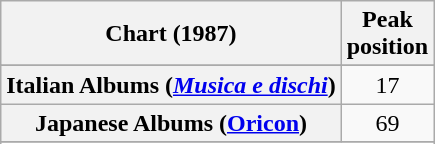<table class="wikitable sortable plainrowheaders" style="text-align:center;">
<tr>
<th scope="col">Chart (1987)</th>
<th scope="col">Peak<br>position</th>
</tr>
<tr>
</tr>
<tr>
<th scope="row">Italian Albums (<em><a href='#'>Musica e dischi</a></em>)</th>
<td>17</td>
</tr>
<tr>
<th scope="row">Japanese Albums (<a href='#'>Oricon</a>)</th>
<td>69</td>
</tr>
<tr>
</tr>
<tr>
</tr>
<tr>
</tr>
</table>
